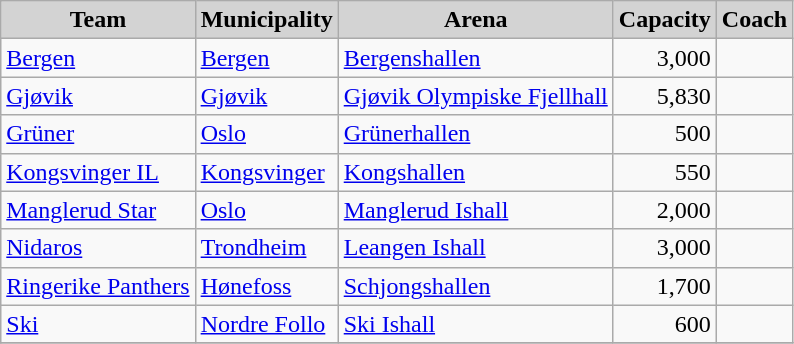<table class="wikitable" style="text-align:left">
<tr>
<th style="background:lightgrey">Team</th>
<th style="background:lightgrey">Municipality</th>
<th style="background:lightgrey;">Arena</th>
<th style="background:lightgrey">Capacity</th>
<th style="background:lightgrey">Coach</th>
</tr>
<tr>
<td><a href='#'>Bergen</a></td>
<td><a href='#'>Bergen</a></td>
<td><a href='#'>Bergenshallen</a></td>
<td align=right>3,000</td>
<td></td>
</tr>
<tr>
<td><a href='#'>Gjøvik</a></td>
<td><a href='#'>Gjøvik</a></td>
<td><a href='#'>Gjøvik Olympiske Fjellhall</a></td>
<td align=right>5,830</td>
<td></td>
</tr>
<tr>
<td><a href='#'>Grüner</a></td>
<td><a href='#'>Oslo</a></td>
<td><a href='#'>Grünerhallen</a></td>
<td align=right>500</td>
<td></td>
</tr>
<tr>
<td><a href='#'>Kongsvinger IL</a></td>
<td><a href='#'>Kongsvinger</a></td>
<td><a href='#'>Kongshallen</a></td>
<td align=right>550</td>
<td></td>
</tr>
<tr>
<td><a href='#'>Manglerud Star</a></td>
<td><a href='#'>Oslo</a></td>
<td><a href='#'>Manglerud Ishall</a></td>
<td align=right>2,000</td>
<td></td>
</tr>
<tr>
<td><a href='#'>Nidaros</a></td>
<td><a href='#'>Trondheim</a></td>
<td><a href='#'>Leangen Ishall</a></td>
<td align=right>3,000</td>
<td></td>
</tr>
<tr>
<td><a href='#'>Ringerike Panthers</a></td>
<td><a href='#'>Hønefoss</a></td>
<td><a href='#'>Schjongshallen</a></td>
<td align=right>1,700</td>
<td></td>
</tr>
<tr>
<td><a href='#'>Ski</a></td>
<td><a href='#'>Nordre Follo</a></td>
<td><a href='#'>Ski Ishall</a></td>
<td align=right>600</td>
<td></td>
</tr>
<tr>
</tr>
</table>
